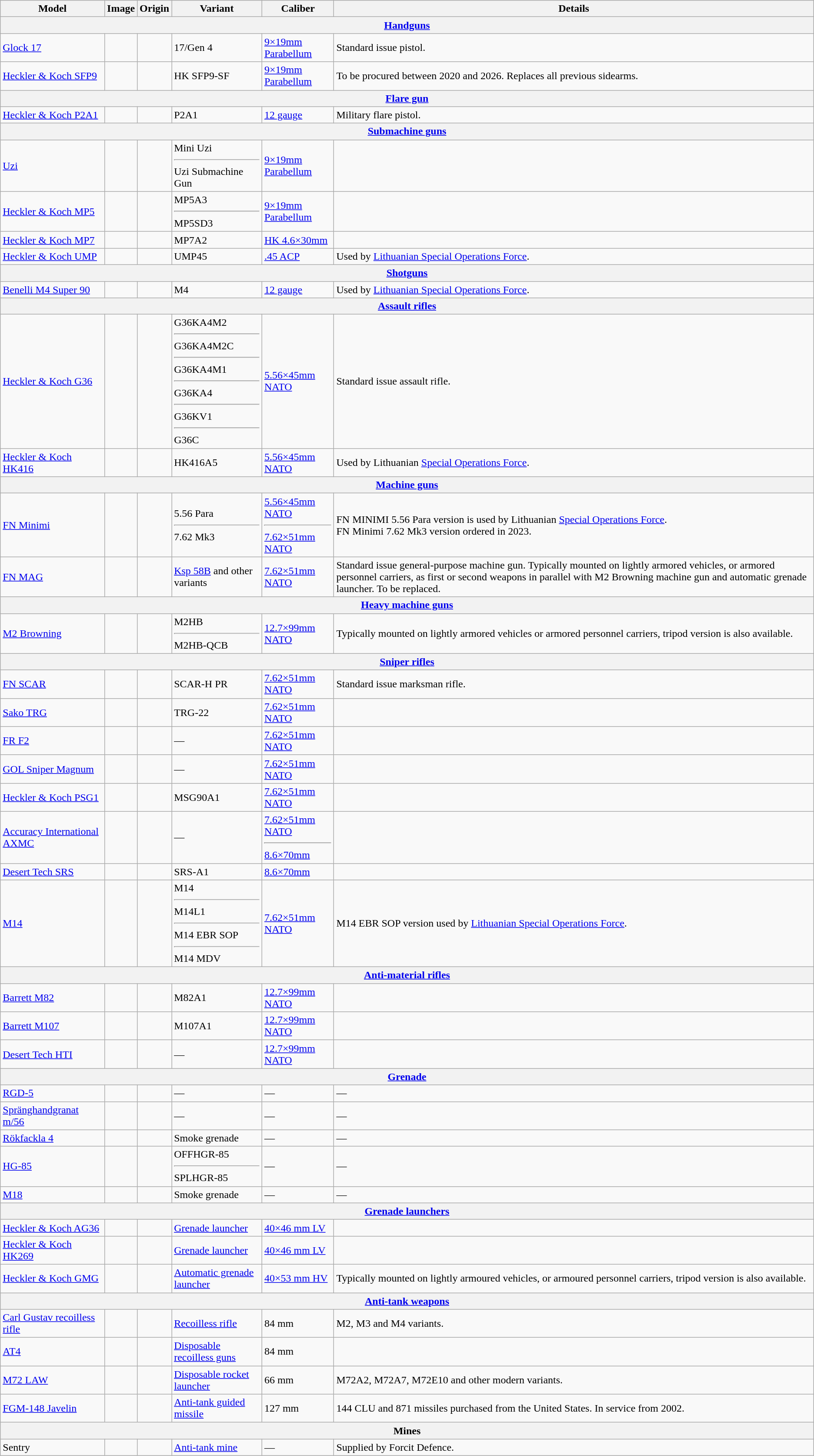<table class="wikitable col4center col5center">
<tr>
<th>Model</th>
<th>Image</th>
<th>Origin</th>
<th>Variant</th>
<th>Caliber</th>
<th>Details</th>
</tr>
<tr>
<th colspan="6"><a href='#'>Handguns</a></th>
</tr>
<tr>
<td><a href='#'>Glock 17</a></td>
<td></td>
<td></td>
<td>17/Gen 4</td>
<td><a href='#'>9×19mm Parabellum</a></td>
<td>Standard issue pistol.</td>
</tr>
<tr>
<td><a href='#'>Heckler & Koch SFP9</a></td>
<td></td>
<td></td>
<td>HK SFP9-SF</td>
<td><a href='#'>9×19mm Parabellum</a></td>
<td>To be procured between 2020 and 2026. Replaces all previous sidearms.</td>
</tr>
<tr>
<th colspan="6"><a href='#'>Flare gun</a></th>
</tr>
<tr>
<td><a href='#'>Heckler & Koch P2A1</a></td>
<td></td>
<td></td>
<td>P2A1</td>
<td><a href='#'>12 gauge</a></td>
<td>Military flare pistol.</td>
</tr>
<tr>
<th colspan="6"><a href='#'>Submachine guns</a></th>
</tr>
<tr>
<td><a href='#'>Uzi</a></td>
<td></td>
<td></td>
<td>Mini Uzi <hr> Uzi Submachine Gun</td>
<td><a href='#'>9×19mm Parabellum</a></td>
<td></td>
</tr>
<tr>
<td><a href='#'>Heckler & Koch MP5</a></td>
<td></td>
<td></td>
<td>MP5A3 <hr> MP5SD3</td>
<td><a href='#'>9×19mm Parabellum</a></td>
<td></td>
</tr>
<tr>
<td><a href='#'>Heckler & Koch MP7</a></td>
<td></td>
<td></td>
<td>MP7A2</td>
<td><a href='#'>HK 4.6×30mm</a></td>
<td></td>
</tr>
<tr>
<td><a href='#'>Heckler & Koch UMP</a></td>
<td></td>
<td></td>
<td>UMP45</td>
<td><a href='#'>.45 ACP</a></td>
<td>Used by <a href='#'>Lithuanian Special Operations Force</a>.</td>
</tr>
<tr>
<th style="align: center;" colspan="6"><a href='#'>Shotguns</a></th>
</tr>
<tr>
<td><a href='#'>Benelli M4 Super 90</a></td>
<td></td>
<td></td>
<td>M4</td>
<td><a href='#'>12 gauge</a></td>
<td>Used by <a href='#'>Lithuanian Special Operations Force</a>.</td>
</tr>
<tr>
<th colspan="6"><a href='#'>Assault rifles</a></th>
</tr>
<tr>
<td><a href='#'>Heckler & Koch G36</a></td>
<td></td>
<td></td>
<td>G36KA4M2<hr>G36KA4M2C<hr>G36KA4M1<hr>G36KA4<hr>G36KV1<hr>G36C</td>
<td><a href='#'>5.56×45mm NATO</a></td>
<td>Standard issue assault rifle.</td>
</tr>
<tr>
<td><a href='#'>Heckler & Koch HK416</a></td>
<td></td>
<td></td>
<td>HK416A5</td>
<td><a href='#'>5.56×45mm NATO</a></td>
<td>Used by Lithuanian <a href='#'>Special Operations Force</a>.</td>
</tr>
<tr>
<th colspan="6"><a href='#'>Machine guns</a></th>
</tr>
<tr>
<td><a href='#'>FN Minimi</a></td>
<td></td>
<td></td>
<td>5.56 Para<hr>7.62 Mk3</td>
<td><a href='#'>5.56×45mm NATO</a><hr><a href='#'>7.62×51mm NATO</a></td>
<td>FN MINIMI 5.56 Para version is used by Lithuanian <a href='#'>Special Operations Force</a>.<br>FN Minimi 7.62 Mk3 version ordered in 2023.</td>
</tr>
<tr>
<td><a href='#'>FN MAG</a></td>
<td></td>
<td><br></td>
<td><a href='#'>Ksp 58B</a> and other variants</td>
<td><a href='#'>7.62×51mm NATO</a></td>
<td>Standard issue general-purpose machine gun. Typically mounted on lightly armored vehicles, or armored personnel carriers, as first or second weapons in parallel with M2 Browning machine gun and automatic grenade launcher. To be replaced.</td>
</tr>
<tr>
<th colspan="6"><a href='#'>Heavy machine guns</a></th>
</tr>
<tr>
<td><a href='#'>M2 Browning</a></td>
<td></td>
<td></td>
<td>M2HB <hr> M2HB-QCB</td>
<td><a href='#'>12.7×99mm NATO</a></td>
<td>Typically mounted on lightly armored vehicles or armored personnel carriers, tripod version is also available.</td>
</tr>
<tr>
<th colspan="6"><a href='#'>Sniper rifles</a></th>
</tr>
<tr>
<td><a href='#'>FN SCAR</a></td>
<td></td>
<td></td>
<td>SCAR-H PR</td>
<td><a href='#'>7.62×51mm NATO</a></td>
<td>Standard issue marksman rifle.</td>
</tr>
<tr>
<td><a href='#'>Sako TRG</a></td>
<td></td>
<td></td>
<td>TRG-22</td>
<td><a href='#'>7.62×51mm NATO</a></td>
<td></td>
</tr>
<tr>
<td><a href='#'>FR F2</a></td>
<td></td>
<td></td>
<td>—</td>
<td><a href='#'>7.62×51mm NATO</a></td>
<td></td>
</tr>
<tr>
<td><a href='#'>GOL Sniper Magnum</a></td>
<td></td>
<td></td>
<td>—</td>
<td><a href='#'>7.62×51mm NATO</a></td>
<td></td>
</tr>
<tr>
<td><a href='#'>Heckler & Koch PSG1</a></td>
<td></td>
<td></td>
<td>MSG90A1</td>
<td><a href='#'>7.62×51mm NATO</a></td>
<td></td>
</tr>
<tr>
<td><a href='#'>Accuracy International AXMC</a></td>
<td></td>
<td></td>
<td>—</td>
<td><a href='#'>7.62×51mm NATO</a><hr><a href='#'>8.6×70mm</a></td>
<td></td>
</tr>
<tr>
<td><a href='#'>Desert Tech SRS</a></td>
<td></td>
<td></td>
<td>SRS-A1</td>
<td><a href='#'>8.6×70mm</a></td>
<td></td>
</tr>
<tr>
<td><a href='#'>M14</a></td>
<td></td>
<td></td>
<td>M14<hr>M14L1<hr>M14 EBR SOP<hr>M14 MDV</td>
<td><a href='#'>7.62×51mm NATO</a></td>
<td>M14 EBR SOP version used by <a href='#'>Lithuanian Special Operations Force</a>.</td>
</tr>
<tr>
<th colspan="6"><a href='#'>Anti-material rifles</a></th>
</tr>
<tr>
<td><a href='#'>Barrett M82</a></td>
<td></td>
<td></td>
<td>M82A1</td>
<td><a href='#'>12.7×99mm NATO</a></td>
<td></td>
</tr>
<tr>
<td><a href='#'>Barrett M107</a></td>
<td></td>
<td></td>
<td>M107A1</td>
<td><a href='#'>12.7×99mm NATO</a></td>
<td></td>
</tr>
<tr>
<td><a href='#'>Desert Tech HTI</a></td>
<td></td>
<td></td>
<td>—</td>
<td><a href='#'>12.7×99mm NATO</a></td>
<td></td>
</tr>
<tr>
<th colspan="6"><a href='#'>Grenade</a></th>
</tr>
<tr>
<td><a href='#'>RGD-5</a></td>
<td></td>
<td></td>
<td>—</td>
<td>—</td>
<td>—</td>
</tr>
<tr>
<td><a href='#'>Spränghandgranat m/56</a></td>
<td></td>
<td></td>
<td>—</td>
<td>—</td>
<td>—</td>
</tr>
<tr>
<td><a href='#'>Rökfackla 4</a></td>
<td></td>
<td></td>
<td>Smoke grenade</td>
<td>—</td>
<td>—</td>
</tr>
<tr>
<td><a href='#'>HG-85</a></td>
<td></td>
<td></td>
<td>OFFHGR-85<hr>SPLHGR-85</td>
<td>—</td>
<td>—</td>
</tr>
<tr>
<td><a href='#'>M18</a></td>
<td></td>
<td></td>
<td>Smoke grenade</td>
<td>—</td>
<td>—</td>
</tr>
<tr>
<th colspan="6"><a href='#'>Grenade launchers</a></th>
</tr>
<tr>
<td><a href='#'>Heckler & Koch AG36</a></td>
<td></td>
<td></td>
<td><a href='#'>Grenade launcher</a></td>
<td><a href='#'>40×46 mm LV</a></td>
<td></td>
</tr>
<tr>
<td><a href='#'>Heckler & Koch HK269</a></td>
<td></td>
<td></td>
<td><a href='#'>Grenade launcher</a></td>
<td><a href='#'>40×46 mm LV</a></td>
<td></td>
</tr>
<tr>
<td><a href='#'>Heckler & Koch GMG</a></td>
<td></td>
<td></td>
<td><a href='#'>Automatic grenade launcher</a></td>
<td><a href='#'>40×53 mm HV</a></td>
<td>Typically mounted on lightly armoured vehicles, or armoured personnel carriers, tripod version is also available.</td>
</tr>
<tr>
<th colspan="6"><a href='#'>Anti-tank weapons</a></th>
</tr>
<tr>
<td><a href='#'>Carl Gustav recoilless rifle</a></td>
<td></td>
<td></td>
<td><a href='#'>Recoilless rifle</a></td>
<td>84 mm</td>
<td>M2, M3 and M4 variants.</td>
</tr>
<tr>
<td><a href='#'>AT4</a></td>
<td></td>
<td></td>
<td><a href='#'>Disposable recoilless guns</a></td>
<td>84 mm</td>
<td></td>
</tr>
<tr>
<td><a href='#'>M72 LAW</a></td>
<td></td>
<td></td>
<td><a href='#'>Disposable rocket launcher</a></td>
<td>66 mm</td>
<td>M72A2, M72A7, M72E10 and other modern variants.</td>
</tr>
<tr>
<td><a href='#'>FGM-148 Javelin</a></td>
<td></td>
<td></td>
<td><a href='#'>Anti-tank guided missile</a></td>
<td>127 mm</td>
<td>144 CLU and 871 missiles purchased from the United States. In service from 2002.</td>
</tr>
<tr>
<th colspan="6">Mines</th>
</tr>
<tr>
<td>Sentry</td>
<td></td>
<td></td>
<td><a href='#'>Anti-tank mine</a></td>
<td>—</td>
<td>Supplied by Forcit Defence.</td>
</tr>
</table>
